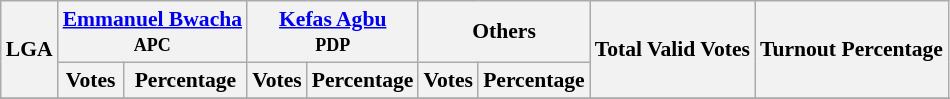<table class="wikitable sortable" style=" font-size: 90%">
<tr>
<th rowspan="2">LGA</th>
<th colspan="2"><a href='#'>Emmanuel Bwacha</a><br><small>APC</small></th>
<th colspan="2"><a href='#'>Kefas Agbu</a><br><small>PDP</small></th>
<th colspan="2">Others</th>
<th rowspan="2">Total Valid Votes</th>
<th rowspan="2">Turnout Percentage</th>
</tr>
<tr>
<th>Votes</th>
<th>Percentage</th>
<th>Votes</th>
<th>Percentage</th>
<th>Votes</th>
<th>Percentage</th>
</tr>
<tr>
</tr>
<tr>
</tr>
<tr>
</tr>
<tr>
</tr>
<tr>
</tr>
<tr>
</tr>
<tr>
</tr>
<tr>
</tr>
<tr>
</tr>
<tr>
</tr>
<tr>
</tr>
<tr>
</tr>
<tr>
</tr>
<tr>
</tr>
<tr>
</tr>
<tr>
</tr>
<tr>
</tr>
<tr>
</tr>
<tr>
</tr>
</table>
